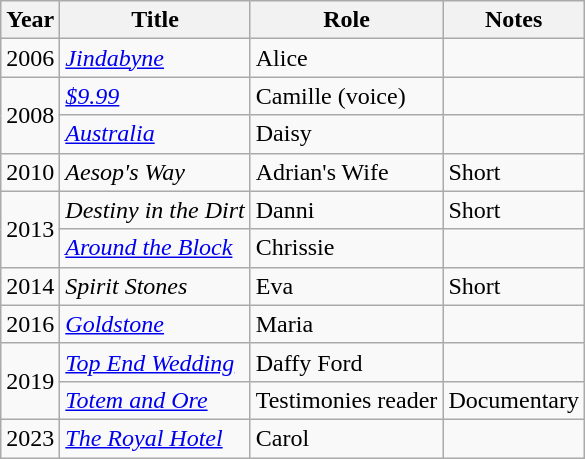<table class="wikitable sortable">
<tr>
<th>Year</th>
<th>Title</th>
<th>Role</th>
<th class="unsortable">Notes</th>
</tr>
<tr>
<td>2006</td>
<td><em><a href='#'>Jindabyne</a></em></td>
<td>Alice</td>
<td></td>
</tr>
<tr>
<td rowspan="2">2008</td>
<td><em><a href='#'>$9.99</a></em></td>
<td>Camille (voice)</td>
<td></td>
</tr>
<tr>
<td><em><a href='#'>Australia</a></em></td>
<td>Daisy</td>
<td></td>
</tr>
<tr>
<td>2010</td>
<td><em>Aesop's Way</em></td>
<td>Adrian's Wife</td>
<td>Short</td>
</tr>
<tr>
<td rowspan="2">2013</td>
<td><em>Destiny in the Dirt</em></td>
<td>Danni</td>
<td>Short</td>
</tr>
<tr>
<td><em><a href='#'>Around the Block</a></em></td>
<td>Chrissie</td>
<td></td>
</tr>
<tr>
<td>2014</td>
<td><em>Spirit Stones</em></td>
<td>Eva</td>
<td>Short</td>
</tr>
<tr>
<td>2016</td>
<td><em><a href='#'>Goldstone</a></em></td>
<td>Maria</td>
<td></td>
</tr>
<tr>
<td rowspan="2">2019</td>
<td><em><a href='#'>Top End Wedding</a></em></td>
<td>Daffy Ford</td>
<td></td>
</tr>
<tr>
<td><em><a href='#'>Totem and Ore</a></em></td>
<td>Testimonies reader</td>
<td>Documentary</td>
</tr>
<tr>
<td>2023</td>
<td><em><a href='#'>The Royal Hotel</a></em></td>
<td>Carol</td>
<td></td>
</tr>
</table>
